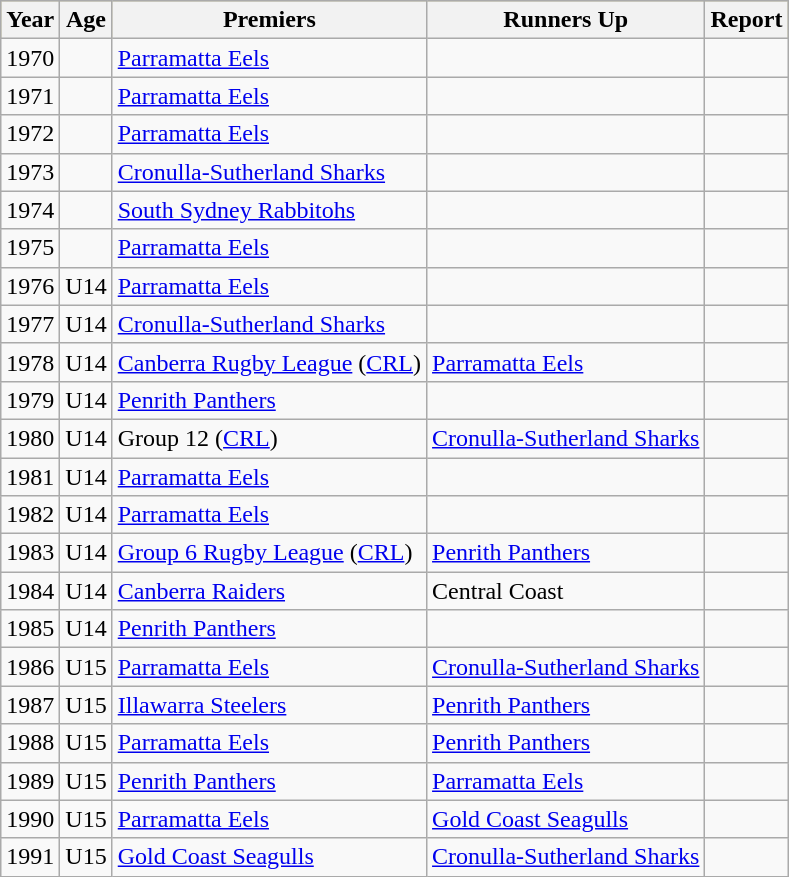<table class="wikitable">
<tr style="background:#bdb76b;">
<th>Year</th>
<th>Age</th>
<th>Premiers</th>
<th>Runners Up</th>
<th>Report</th>
</tr>
<tr>
<td>1970</td>
<td></td>
<td> <a href='#'>Parramatta Eels</a></td>
<td></td>
<td></td>
</tr>
<tr>
<td>1971</td>
<td></td>
<td> <a href='#'>Parramatta Eels</a></td>
<td></td>
<td></td>
</tr>
<tr>
<td>1972</td>
<td></td>
<td> <a href='#'>Parramatta Eels</a></td>
<td></td>
<td></td>
</tr>
<tr>
<td>1973</td>
<td></td>
<td> <a href='#'>Cronulla-Sutherland Sharks</a></td>
<td></td>
<td></td>
</tr>
<tr>
<td>1974</td>
<td></td>
<td> <a href='#'>South Sydney Rabbitohs</a></td>
<td></td>
<td></td>
</tr>
<tr>
<td>1975</td>
<td></td>
<td> <a href='#'>Parramatta Eels</a></td>
<td></td>
<td></td>
</tr>
<tr>
<td>1976</td>
<td>U14</td>
<td> <a href='#'>Parramatta Eels</a></td>
<td></td>
<td></td>
</tr>
<tr>
<td>1977</td>
<td>U14</td>
<td> <a href='#'>Cronulla-Sutherland Sharks</a></td>
<td></td>
<td></td>
</tr>
<tr>
<td>1978</td>
<td>U14</td>
<td><a href='#'>Canberra Rugby League</a> (<a href='#'>CRL</a>)</td>
<td> <a href='#'>Parramatta Eels</a></td>
<td></td>
</tr>
<tr>
<td>1979</td>
<td>U14</td>
<td> <a href='#'>Penrith Panthers</a></td>
<td></td>
<td></td>
</tr>
<tr>
<td>1980</td>
<td>U14</td>
<td>Group 12 (<a href='#'>CRL</a>)</td>
<td> <a href='#'>Cronulla-Sutherland Sharks</a></td>
<td></td>
</tr>
<tr>
<td>1981</td>
<td>U14</td>
<td> <a href='#'>Parramatta Eels</a></td>
<td></td>
<td></td>
</tr>
<tr>
<td>1982</td>
<td>U14</td>
<td> <a href='#'>Parramatta Eels</a></td>
<td></td>
<td></td>
</tr>
<tr>
<td>1983</td>
<td>U14</td>
<td><a href='#'>Group 6 Rugby League</a> (<a href='#'>CRL</a>)</td>
<td> <a href='#'>Penrith Panthers</a></td>
<td></td>
</tr>
<tr>
<td>1984</td>
<td>U14</td>
<td> <a href='#'>Canberra Raiders</a></td>
<td>Central Coast</td>
<td></td>
</tr>
<tr>
<td>1985</td>
<td>U14</td>
<td> <a href='#'>Penrith Panthers</a></td>
<td></td>
<td></td>
</tr>
<tr>
<td>1986</td>
<td>U15</td>
<td> <a href='#'>Parramatta Eels</a></td>
<td> <a href='#'>Cronulla-Sutherland Sharks</a></td>
<td></td>
</tr>
<tr>
<td>1987</td>
<td>U15</td>
<td> <a href='#'>Illawarra Steelers</a></td>
<td> <a href='#'>Penrith Panthers</a></td>
<td></td>
</tr>
<tr>
<td>1988</td>
<td>U15</td>
<td> <a href='#'>Parramatta Eels</a></td>
<td> <a href='#'>Penrith Panthers</a></td>
<td></td>
</tr>
<tr>
<td>1989</td>
<td>U15</td>
<td> <a href='#'>Penrith Panthers</a></td>
<td> <a href='#'>Parramatta Eels</a></td>
<td></td>
</tr>
<tr>
<td>1990</td>
<td>U15</td>
<td> <a href='#'>Parramatta Eels</a></td>
<td> <a href='#'>Gold Coast Seagulls</a></td>
<td></td>
</tr>
<tr>
<td>1991</td>
<td>U15</td>
<td> <a href='#'>Gold Coast Seagulls</a></td>
<td> <a href='#'>Cronulla-Sutherland Sharks</a></td>
<td></td>
</tr>
</table>
